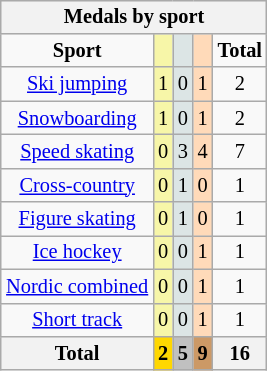<table class="wikitable" style="font-size:85%; float:right;">
<tr style="background:#efefef;">
<th colspan=7><strong>Medals by sport</strong></th>
</tr>
<tr align=center>
<td><strong>Sport</strong></td>
<td style="background:#f7f6a8;"></td>
<td style="background:#dce5e5;"></td>
<td style="background:#ffdab9;"></td>
<td><strong>Total</strong></td>
</tr>
<tr align=center>
<td><a href='#'>Ski jumping</a></td>
<td style="background:#f7f6a8;">1</td>
<td style="background:#dce5e5;">0</td>
<td style="background:#ffdab9;">1</td>
<td>2</td>
</tr>
<tr align=center>
<td><a href='#'>Snowboarding</a></td>
<td style="background:#f7f6a8;">1</td>
<td style="background:#dce5e5;">0</td>
<td style="background:#ffdab9;">1</td>
<td>2</td>
</tr>
<tr align=center>
<td><a href='#'>Speed skating</a></td>
<td style="background:#f7f6a8;">0</td>
<td style="background:#dce5e5;">3</td>
<td style="background:#ffdab9;">4</td>
<td>7</td>
</tr>
<tr align=center>
<td><a href='#'>Cross-country</a></td>
<td style="background:#f7f6a8;">0</td>
<td style="background:#dce5e5;">1</td>
<td style="background:#ffdab9;">0</td>
<td>1</td>
</tr>
<tr align=center>
<td><a href='#'>Figure skating</a></td>
<td style="background:#f7f6a8;">0</td>
<td style="background:#dce5e5;">1</td>
<td style="background:#ffdab9;">0</td>
<td>1</td>
</tr>
<tr align=center>
<td><a href='#'>Ice hockey</a></td>
<td style="background:#f7f6a8;">0</td>
<td style="background:#dce5e5;">0</td>
<td style="background:#ffdab9;">1</td>
<td>1</td>
</tr>
<tr align=center>
<td><a href='#'>Nordic combined</a></td>
<td style="background:#f7f6a8;">0</td>
<td style="background:#dce5e5;">0</td>
<td style="background:#ffdab9;">1</td>
<td>1</td>
</tr>
<tr align=center>
<td><a href='#'>Short track</a></td>
<td style="background:#f7f6a8;">0</td>
<td style="background:#dce5e5;">0</td>
<td style="background:#ffdab9;">1</td>
<td>1</td>
</tr>
<tr align=center>
<th><strong>Total</strong></th>
<th style="background:gold;"><strong>2</strong></th>
<th style="background:silver;"><strong>5</strong></th>
<th style="background:#c96;"><strong>9</strong></th>
<th><strong>16</strong></th>
</tr>
</table>
